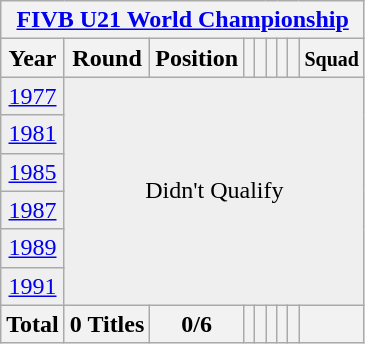<table class="wikitable" style="text-align: center;">
<tr>
<th colspan=9><a href='#'>FIVB U21 World Championship</a></th>
</tr>
<tr>
<th>Year</th>
<th>Round</th>
<th>Position</th>
<th></th>
<th></th>
<th></th>
<th></th>
<th></th>
<th><small>Squad</small></th>
</tr>
<tr bgcolor=efefef>
<td> <a href='#'>1977</a></td>
<td colspan=8 rowspan=6>Didn't Qualify</td>
</tr>
<tr bgcolor=efefef>
<td> <a href='#'>1981</a></td>
</tr>
<tr bgcolor=efefef>
<td> <a href='#'>1985</a></td>
</tr>
<tr bgcolor=efefef>
<td> <a href='#'>1987</a></td>
</tr>
<tr bgcolor=efefef>
<td> <a href='#'>1989</a></td>
</tr>
<tr bgcolor=efefef>
<td> <a href='#'>1991</a></td>
</tr>
<tr>
<th>Total</th>
<th>0 Titles</th>
<th>0/6</th>
<th></th>
<th></th>
<th></th>
<th></th>
<th></th>
<th></th>
</tr>
</table>
